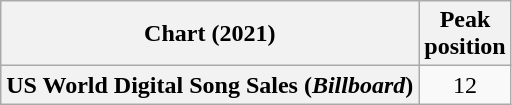<table class="wikitable plainrowheaders" style="text-align:center">
<tr>
<th scope="col">Chart (2021)</th>
<th scope="col">Peak<br>position</th>
</tr>
<tr>
<th scope="row">US World Digital Song Sales (<em>Billboard</em>)</th>
<td>12</td>
</tr>
</table>
